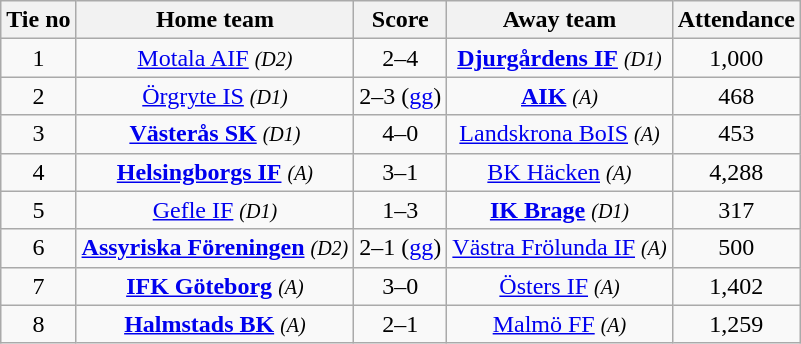<table class="wikitable" style="text-align:center">
<tr>
<th style= width="40px">Tie no</th>
<th style= width="150px">Home team</th>
<th style= width="60px">Score</th>
<th style= width="150px">Away team</th>
<th style= width="30px">Attendance</th>
</tr>
<tr>
<td>1</td>
<td><a href='#'>Motala AIF</a> <em><small>(D2)</small></em></td>
<td>2–4</td>
<td><strong><a href='#'>Djurgårdens IF</a></strong> <em><small>(D1)</small></em></td>
<td>1,000</td>
</tr>
<tr>
<td>2</td>
<td><a href='#'>Örgryte IS</a> <em><small>(D1)</small></em></td>
<td>2–3 (<a href='#'>gg</a>)</td>
<td><strong><a href='#'>AIK</a></strong> <em><small>(A)</small></em></td>
<td>468</td>
</tr>
<tr>
<td>3</td>
<td><strong><a href='#'>Västerås SK</a></strong> <em><small>(D1)</small></em></td>
<td>4–0</td>
<td><a href='#'>Landskrona BoIS</a> <em><small>(A)</small></em></td>
<td>453</td>
</tr>
<tr>
<td>4</td>
<td><strong><a href='#'>Helsingborgs IF</a></strong> <em><small>(A)</small></em></td>
<td>3–1</td>
<td><a href='#'>BK Häcken</a> <em><small>(A)</small></em></td>
<td>4,288</td>
</tr>
<tr>
<td>5</td>
<td><a href='#'>Gefle IF</a> <em><small>(D1)</small></em></td>
<td>1–3</td>
<td><strong><a href='#'>IK Brage</a></strong> <em><small>(D1)</small></em></td>
<td>317</td>
</tr>
<tr>
<td>6</td>
<td><strong><a href='#'>Assyriska Föreningen</a></strong> <em><small>(D2)</small></em></td>
<td>2–1 (<a href='#'>gg</a>)</td>
<td><a href='#'>Västra Frölunda IF</a> <em><small>(A)</small></em></td>
<td>500</td>
</tr>
<tr>
<td>7</td>
<td><strong><a href='#'>IFK Göteborg</a></strong> <em><small>(A)</small></em></td>
<td>3–0</td>
<td><a href='#'>Östers IF</a> <em><small>(A)</small></em></td>
<td>1,402</td>
</tr>
<tr>
<td>8</td>
<td><strong><a href='#'>Halmstads BK</a></strong> <em><small>(A)</small></em></td>
<td>2–1</td>
<td><a href='#'>Malmö FF</a> <em><small>(A)</small></em></td>
<td>1,259</td>
</tr>
</table>
